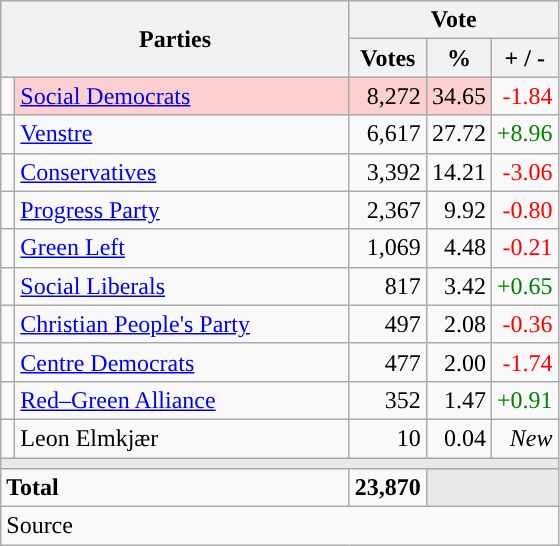<table class="wikitable" style="text-align:right;">
<tr>
<th style="text-align:centre;" rowspan="2" colspan="2" width="225">Parties</th>
<th colspan="3">Vote</th>
</tr>
<tr>
<th width="15">Votes</th>
<th width="15">%</th>
<th width="15">+ / -</th>
</tr>
<tr>
<td width="2" style="color:inherit;background:"></td>
<td bgcolor=#fbd0ce  align="left"><a href='#'>Social Democrats</a></td>
<td bgcolor=#fbd0ce>8,272</td>
<td bgcolor=#fbd0ce>34.65</td>
<td style=color:red;>-1.84</td>
</tr>
<tr>
<td width="2" style="color:inherit;background:"></td>
<td align="left"><a href='#'>Venstre</a></td>
<td>6,617</td>
<td>27.72</td>
<td style=color:green;>+8.96</td>
</tr>
<tr>
<td width="2" style="color:inherit;background:"></td>
<td align="left"><a href='#'>Conservatives</a></td>
<td>3,392</td>
<td>14.21</td>
<td style=color:red;>-3.06</td>
</tr>
<tr>
<td width="2" style="color:inherit;background:"></td>
<td align="left"><a href='#'>Progress Party</a></td>
<td>2,367</td>
<td>9.92</td>
<td style=color:red;>-0.80</td>
</tr>
<tr>
<td width="2" style="color:inherit;background:"></td>
<td align="left"><a href='#'>Green Left</a></td>
<td>1,069</td>
<td>4.48</td>
<td style=color:red;>-0.21</td>
</tr>
<tr>
<td width="2" style="color:inherit;background:"></td>
<td align="left"><a href='#'>Social Liberals</a></td>
<td>817</td>
<td>3.42</td>
<td style=color:green;>+0.65</td>
</tr>
<tr>
<td width="2" style="color:inherit;background:"></td>
<td align="left"><a href='#'>Christian People's Party</a></td>
<td>497</td>
<td>2.08</td>
<td style=color:red;>-0.36</td>
</tr>
<tr>
<td width="2" style="color:inherit;background:"></td>
<td align="left"><a href='#'>Centre Democrats</a></td>
<td>477</td>
<td>2.00</td>
<td style=color:red;>-1.74</td>
</tr>
<tr>
<td width="2" style="color:inherit;background:"></td>
<td align="left"><a href='#'>Red–Green Alliance</a></td>
<td>352</td>
<td>1.47</td>
<td style=color:green;>+0.91</td>
</tr>
<tr>
<td width="2" style="color:inherit;background:"></td>
<td align="left">Leon Elmkjær</td>
<td>10</td>
<td>0.04</td>
<td><em>New</em></td>
</tr>
<tr>
<td colspan="7" bgcolor="#E9E9E9"></td>
</tr>
<tr>
<td align="left" colspan="2"><strong>Total</strong></td>
<td><strong>23,870</strong></td>
<td bgcolor="#E9E9E9" colspan="2"></td>
</tr>
<tr>
<td align="left" colspan="6">Source</td>
</tr>
</table>
